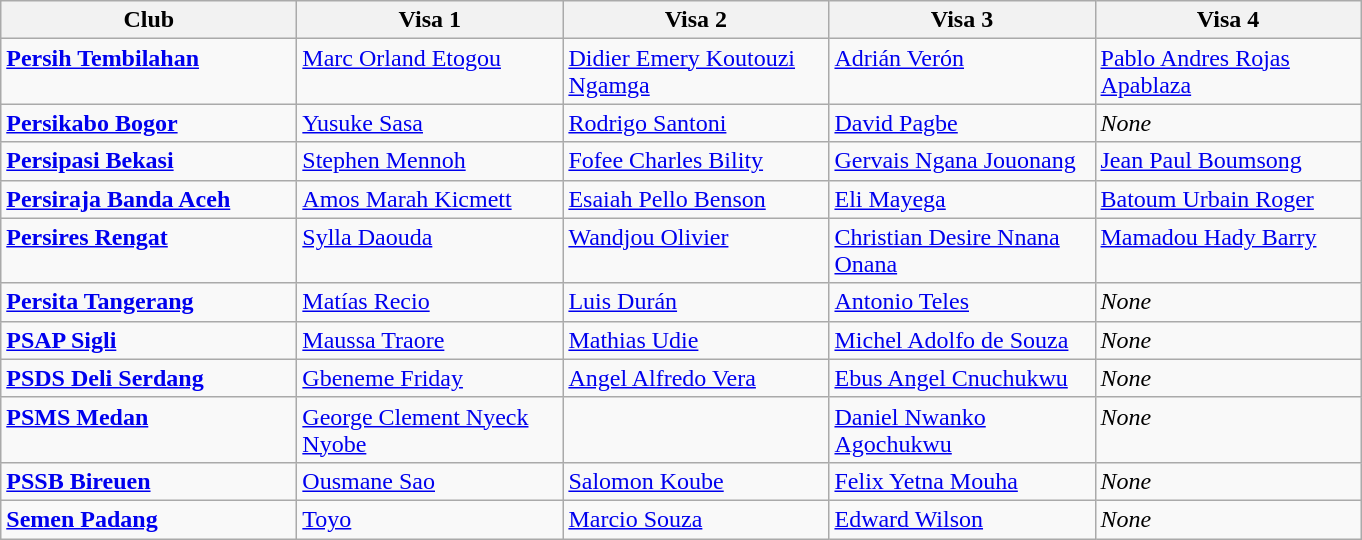<table class="wikitable">
<tr>
<th style="width:190px;">Club</th>
<th style="width:170px;">Visa 1</th>
<th style="width:170px;">Visa 2</th>
<th style="width:170px;">Visa 3</th>
<th style="width:170px;">Visa 4</th>
</tr>
<tr style="vertical-align:top;">
<td><strong><a href='#'>Persih Tembilahan</a></strong></td>
<td> <a href='#'>Marc Orland Etogou</a></td>
<td> <a href='#'>Didier Emery Koutouzi Ngamga</a></td>
<td> <a href='#'>Adrián Verón</a></td>
<td> <a href='#'>Pablo Andres Rojas Apablaza</a></td>
</tr>
<tr style="vertical-align:top;">
<td><strong><a href='#'>Persikabo Bogor</a></strong></td>
<td> <a href='#'>Yusuke Sasa</a></td>
<td> <a href='#'>Rodrigo Santoni</a></td>
<td> <a href='#'>David Pagbe</a></td>
<td><em>None</em></td>
</tr>
<tr style="vertical-align:top;">
<td><strong><a href='#'>Persipasi Bekasi</a></strong></td>
<td> <a href='#'>Stephen Mennoh</a></td>
<td> <a href='#'>Fofee Charles Bility</a></td>
<td> <a href='#'>Gervais Ngana Jouonang</a></td>
<td> <a href='#'>Jean Paul Boumsong</a></td>
</tr>
<tr style="vertical-align:top;">
<td><strong><a href='#'>Persiraja Banda Aceh</a></strong></td>
<td> <a href='#'>Amos Marah Kicmett</a></td>
<td> <a href='#'>Esaiah Pello Benson</a></td>
<td> <a href='#'>Eli Mayega</a></td>
<td> <a href='#'>Batoum Urbain Roger</a></td>
</tr>
<tr style="vertical-align:top;">
<td><strong><a href='#'>Persires Rengat</a></strong></td>
<td> <a href='#'>Sylla Daouda</a></td>
<td> <a href='#'>Wandjou Olivier</a></td>
<td> <a href='#'>Christian Desire Nnana Onana</a></td>
<td> <a href='#'>Mamadou Hady Barry</a></td>
</tr>
<tr style="vertical-align:top;">
<td><strong><a href='#'>Persita Tangerang</a></strong></td>
<td> <a href='#'>Matías Recio</a></td>
<td> <a href='#'>Luis Durán</a></td>
<td> <a href='#'>Antonio Teles</a></td>
<td><em>None</em></td>
</tr>
<tr style="vertical-align:top;">
<td><strong><a href='#'>PSAP Sigli</a></strong></td>
<td> <a href='#'>Maussa Traore</a></td>
<td> <a href='#'>Mathias Udie</a></td>
<td> <a href='#'>Michel Adolfo de Souza</a></td>
<td><em>None</em></td>
</tr>
<tr style="vertical-align:top;">
<td><strong><a href='#'>PSDS Deli Serdang</a></strong></td>
<td> <a href='#'>Gbeneme Friday</a></td>
<td> <a href='#'>Angel Alfredo Vera</a></td>
<td> <a href='#'>Ebus Angel Cnuchukwu</a></td>
<td><em>None</em></td>
</tr>
<tr style="vertical-align:top;">
<td><strong><a href='#'>PSMS Medan</a></strong></td>
<td> <a href='#'>George Clement Nyeck Nyobe</a></td>
<td> </td>
<td> <a href='#'>Daniel Nwanko Agochukwu</a></td>
<td><em>None</em></td>
</tr>
<tr style="vertical-align:top;">
<td><strong><a href='#'>PSSB Bireuen</a></strong></td>
<td> <a href='#'>Ousmane Sao</a></td>
<td> <a href='#'>Salomon Koube</a></td>
<td> <a href='#'>Felix Yetna Mouha</a></td>
<td><em>None</em></td>
</tr>
<tr style="vertical-align:top;">
<td><strong><a href='#'>Semen Padang</a></strong></td>
<td> <a href='#'>Toyo</a></td>
<td> <a href='#'>Marcio Souza</a></td>
<td> <a href='#'>Edward Wilson</a></td>
<td><em>None</em></td>
</tr>
</table>
